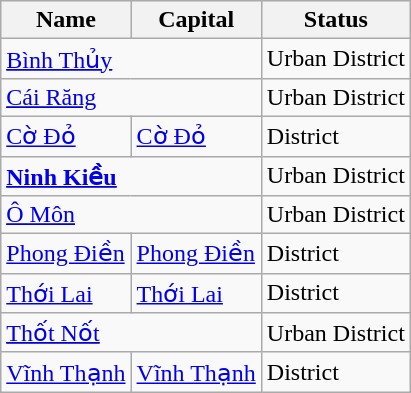<table class="wikitable sortable">
<tr>
<th>Name</th>
<th>Capital</th>
<th>Status</th>
</tr>
<tr>
<td colspan="2"><a href='#'><u>Bình Thủy</u></a></td>
<td>Urban District</td>
</tr>
<tr>
<td colspan="2"><u><a href='#'>Cái Răng</a></u></td>
<td>Urban District</td>
</tr>
<tr>
<td><a href='#'>Cờ Đỏ</a></td>
<td><a href='#'>Cờ Đỏ</a></td>
<td>District</td>
</tr>
<tr>
<td colspan="2"><u><a href='#'><strong>Ninh Kiều</strong></a></u></td>
<td>Urban District</td>
</tr>
<tr>
<td colspan="2"><u><a href='#'>Ô Môn</a></u></td>
<td>Urban District</td>
</tr>
<tr>
<td><a href='#'>Phong Điền</a></td>
<td><a href='#'>Phong Điền</a></td>
<td>District</td>
</tr>
<tr>
<td><a href='#'>Thới Lai</a></td>
<td><a href='#'>Thới Lai</a></td>
<td>District</td>
</tr>
<tr>
<td colspan="2"><u><a href='#'>Thốt Nốt</a></u></td>
<td>Urban District</td>
</tr>
<tr>
<td><a href='#'>Vĩnh Thạnh</a></td>
<td><a href='#'>Vĩnh Thạnh</a></td>
<td>District</td>
</tr>
</table>
